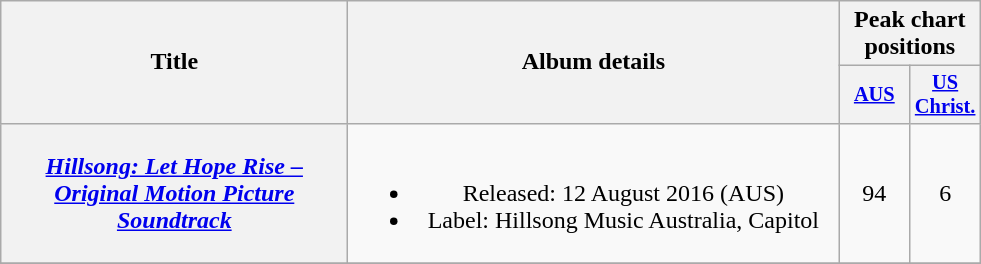<table class="wikitable plainrowheaders" style="text-align:center;">
<tr>
<th scope="col" rowspan="2" style="width:14em;">Title</th>
<th scope="col" rowspan="2" style="width:20em;">Album details</th>
<th scope="col" colspan="3">Peak chart positions</th>
</tr>
<tr>
<th scope="col" style="width:3em;font-size:85%;"><a href='#'>AUS</a><br></th>
<th scope="col" style="width:3em;font-size:85%;"><a href='#'>US <br>Christ.</a><br></th>
</tr>
<tr>
<th scope="row"><em><a href='#'>Hillsong: Let Hope Rise – Original Motion Picture Soundtrack</a></em></th>
<td><br><ul><li>Released: 12 August 2016 (AUS)</li><li>Label: Hillsong Music Australia, Capitol</li></ul></td>
<td>94<br></td>
<td>6<br></td>
</tr>
<tr>
</tr>
</table>
